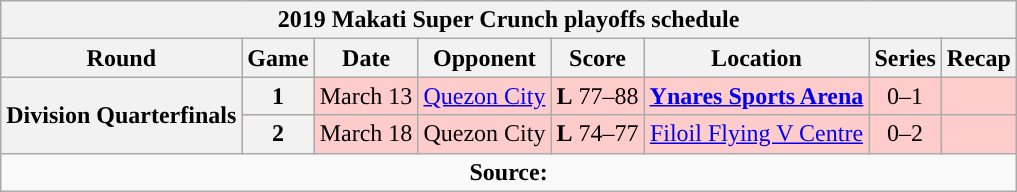<table class="wikitable" style="text-align:center">
<tr>
<th colspan=8>2019 Makati Super Crunch playoffs schedule</th>
</tr>
<tr>
<th>Round</th>
<th>Game</th>
<th>Date</th>
<th>Opponent</th>
<th>Score</th>
<th>Location</th>
<th>Series</th>
<th>Recap<br></th>
</tr>
<tr style="background:#fcc">
<th rowspan=2>Division Quarterfinals</th>
<th>1</th>
<td>March 13</td>
<td><a href='#'>Quezon City</a></td>
<td><strong>L</strong> 77–88</td>
<td><strong><a href='#'>Ynares Sports Arena</a></strong></td>
<td>0–1</td>
<td></td>
</tr>
<tr style="background:#fcc">
<th>2</th>
<td>March 18</td>
<td>Quezon City</td>
<td><strong>L</strong> 74–77</td>
<td><a href='#'>Filoil Flying V Centre</a></td>
<td>0–2</td>
<td></td>
</tr>
<tr>
<td colspan=8 align=center><strong>Source: </strong></td>
</tr>
</table>
